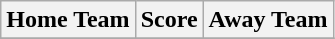<table class="wikitable" style="text-align: center">
<tr>
<th>Home Team</th>
<th>Score</th>
<th>Away Team</th>
</tr>
<tr>
</tr>
</table>
